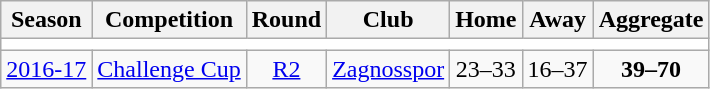<table class="wikitable">
<tr>
<th>Season</th>
<th>Competition</th>
<th>Round</th>
<th>Club</th>
<th>Home</th>
<th>Away</th>
<th>Aggregate</th>
</tr>
<tr>
<td colspan="7" bgcolor=white></td>
</tr>
<tr>
<td><a href='#'>2016-17</a></td>
<td><a href='#'>Challenge Cup</a></td>
<td style="text-align:center;"><a href='#'>R2</a></td>
<td> <a href='#'>Zagnosspor</a></td>
<td style="text-align:center;">23–33</td>
<td style="text-align:center;">16–37</td>
<td style="text-align:center;"><strong>39–70</strong></td>
</tr>
</table>
